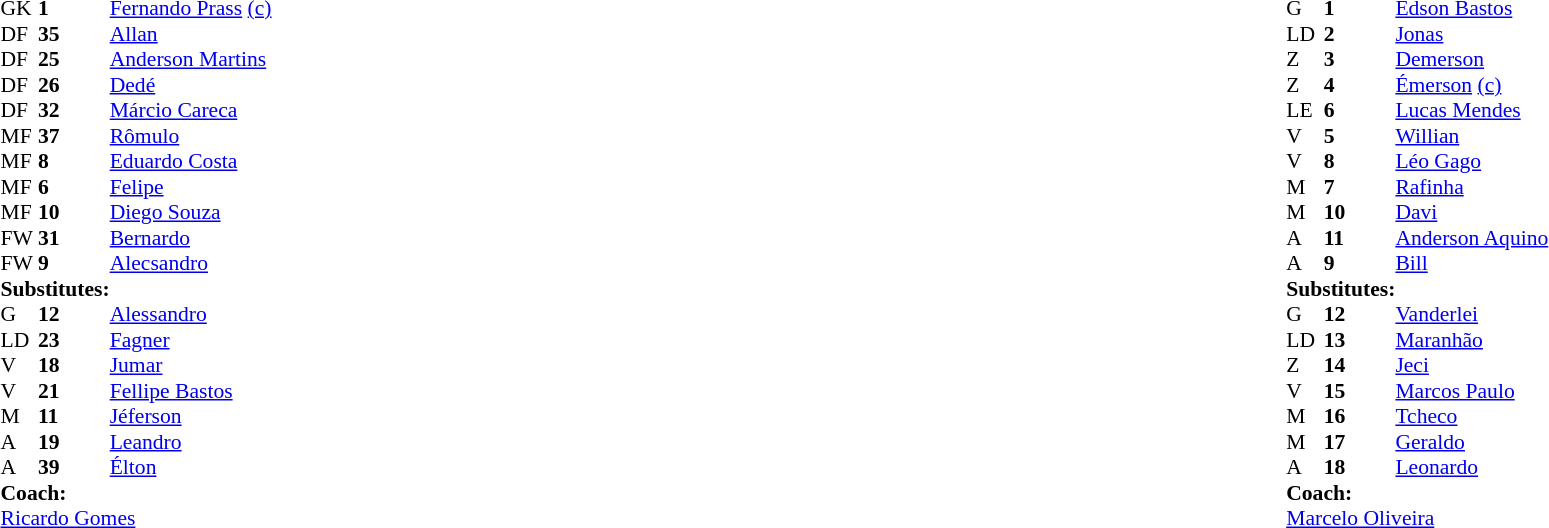<table width="100%">
<tr>
<td valign="top" width="50%"><br><table style="font-size: 90%" cellspacing="0" cellpadding="0">
<tr>
<td colspan="4"></td>
</tr>
<tr>
<th width=25></th>
<th width=25></th>
</tr>
<tr>
<td>GK</td>
<td><strong>1</strong></td>
<td></td>
<td> <a href='#'>Fernando Prass</a> <a href='#'>(c)</a></td>
</tr>
<tr>
<td>DF</td>
<td><strong>35</strong></td>
<td></td>
<td> <a href='#'>Allan</a></td>
</tr>
<tr>
<td>DF</td>
<td><strong>25</strong></td>
<td></td>
<td> <a href='#'>Anderson Martins</a></td>
</tr>
<tr>
<td>DF</td>
<td><strong>26</strong></td>
<td></td>
<td> <a href='#'>Dedé</a></td>
</tr>
<tr>
<td>DF</td>
<td><strong>32</strong></td>
<td></td>
<td> <a href='#'>Márcio Careca</a></td>
</tr>
<tr>
<td>MF</td>
<td><strong>37</strong></td>
<td></td>
<td> <a href='#'>Rômulo</a></td>
</tr>
<tr>
<td>MF</td>
<td><strong>8</strong></td>
<td></td>
<td> <a href='#'>Eduardo Costa</a></td>
</tr>
<tr>
<td>MF</td>
<td><strong>6</strong></td>
<td></td>
<td> <a href='#'>Felipe</a></td>
<td></td>
</tr>
<tr>
<td>MF</td>
<td><strong>10</strong></td>
<td></td>
<td> <a href='#'>Diego Souza</a></td>
</tr>
<tr>
<td>FW</td>
<td><strong>31</strong></td>
<td></td>
<td> <a href='#'>Bernardo</a></td>
</tr>
<tr>
<td>FW</td>
<td><strong>9</strong></td>
<td></td>
<td> <a href='#'>Alecsandro</a></td>
<td></td>
</tr>
<tr>
<td colspan=3><strong>Substitutes:</strong></td>
</tr>
<tr>
<td>G</td>
<td><strong>12</strong></td>
<td></td>
<td> <a href='#'>Alessandro</a></td>
</tr>
<tr>
<td>LD</td>
<td><strong>23</strong></td>
<td></td>
<td> <a href='#'>Fagner</a></td>
</tr>
<tr>
<td>V</td>
<td><strong>18</strong></td>
<td></td>
<td> <a href='#'>Jumar</a></td>
</tr>
<tr>
<td>V</td>
<td><strong>21</strong></td>
<td></td>
<td> <a href='#'>Fellipe Bastos</a></td>
<td></td>
</tr>
<tr>
<td>M</td>
<td><strong>11</strong></td>
<td></td>
<td> <a href='#'>Jéferson</a></td>
</tr>
<tr>
<td>A</td>
<td><strong>19</strong></td>
<td></td>
<td> <a href='#'>Leandro</a></td>
</tr>
<tr>
<td>A</td>
<td><strong>39</strong></td>
<td></td>
<td> <a href='#'>Élton</a></td>
<td></td>
</tr>
<tr>
<td colspan=3><strong>Coach:</strong></td>
</tr>
<tr>
<td colspan=4> <a href='#'>Ricardo Gomes</a></td>
</tr>
</table>
</td>
<td valign="top" width="50%"><br><table style="font-size: 90%" cellspacing="0" cellpadding="0" align=center>
<tr>
<td colspan="4"></td>
</tr>
<tr>
<th width=25></th>
<th width=25></th>
</tr>
<tr>
<td>G</td>
<td><strong>1</strong></td>
<td></td>
<td> <a href='#'>Edson Bastos</a></td>
</tr>
<tr>
<td>LD</td>
<td><strong>2</strong></td>
<td></td>
<td> <a href='#'>Jonas</a></td>
</tr>
<tr>
<td>Z</td>
<td><strong>3</strong></td>
<td></td>
<td> <a href='#'>Demerson</a></td>
</tr>
<tr>
<td>Z</td>
<td><strong>4</strong></td>
<td></td>
<td> <a href='#'>Émerson</a> <a href='#'>(c)</a></td>
</tr>
<tr>
<td>LE</td>
<td><strong>6</strong></td>
<td></td>
<td> <a href='#'>Lucas Mendes</a></td>
</tr>
<tr>
<td>V</td>
<td><strong>5</strong></td>
<td></td>
<td> <a href='#'>Willian</a></td>
</tr>
<tr>
<td>V</td>
<td><strong>8</strong></td>
<td></td>
<td> <a href='#'>Léo Gago</a></td>
</tr>
<tr>
<td>M</td>
<td><strong>7</strong></td>
<td></td>
<td> <a href='#'>Rafinha</a></td>
</tr>
<tr>
<td>M</td>
<td><strong>10</strong></td>
<td></td>
<td> <a href='#'>Davi</a></td>
<td></td>
</tr>
<tr>
<td>A</td>
<td><strong>11</strong></td>
<td></td>
<td> <a href='#'>Anderson Aquino</a></td>
<td></td>
<td></td>
</tr>
<tr>
<td>A</td>
<td><strong>9</strong></td>
<td></td>
<td> <a href='#'>Bill</a></td>
<td></td>
</tr>
<tr>
<td colspan=3><strong>Substitutes:</strong></td>
</tr>
<tr>
<td>G</td>
<td><strong>12</strong></td>
<td></td>
<td> <a href='#'>Vanderlei</a></td>
</tr>
<tr>
<td>LD</td>
<td><strong>13</strong></td>
<td></td>
<td> <a href='#'>Maranhão</a></td>
</tr>
<tr>
<td>Z</td>
<td><strong>14</strong></td>
<td></td>
<td> <a href='#'>Jeci</a></td>
</tr>
<tr>
<td>V</td>
<td><strong>15</strong></td>
<td></td>
<td> <a href='#'>Marcos Paulo</a></td>
<td></td>
</tr>
<tr>
<td>M</td>
<td><strong>16</strong></td>
<td></td>
<td> <a href='#'>Tcheco</a></td>
</tr>
<tr>
<td>M</td>
<td><strong>17</strong></td>
<td></td>
<td> <a href='#'>Geraldo</a></td>
<td></td>
</tr>
<tr>
<td>A</td>
<td><strong>18</strong></td>
<td></td>
<td> <a href='#'>Leonardo</a></td>
<td></td>
</tr>
<tr>
<td colspan=3><strong>Coach:</strong></td>
</tr>
<tr>
<td colspan=4> <a href='#'>Marcelo Oliveira</a></td>
</tr>
</table>
</td>
</tr>
</table>
